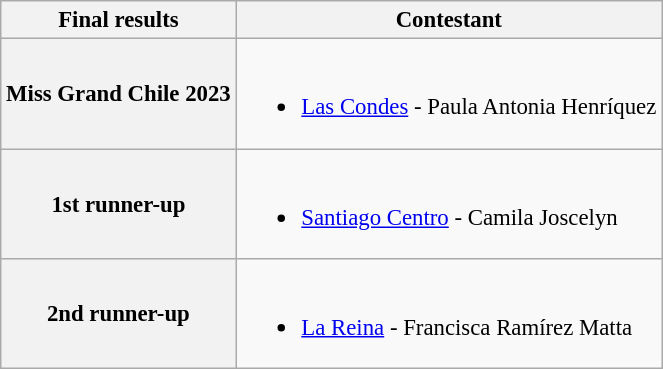<table class="wikitable" style="font-size: 95%;">
<tr>
<th>Final results</th>
<th>Contestant</th>
</tr>
<tr>
<th>Miss Grand Chile 2023</th>
<td><br><ul><li><a href='#'>Las Condes</a> - Paula Antonia Henríquez</li></ul></td>
</tr>
<tr>
<th>1st runner-up</th>
<td><br><ul><li><a href='#'> Santiago Centro</a> - Camila Joscelyn</li></ul></td>
</tr>
<tr>
<th>2nd runner-up</th>
<td><br><ul><li><a href='#'>La Reina</a> - Francisca Ramírez Matta</li></ul></td>
</tr>
</table>
